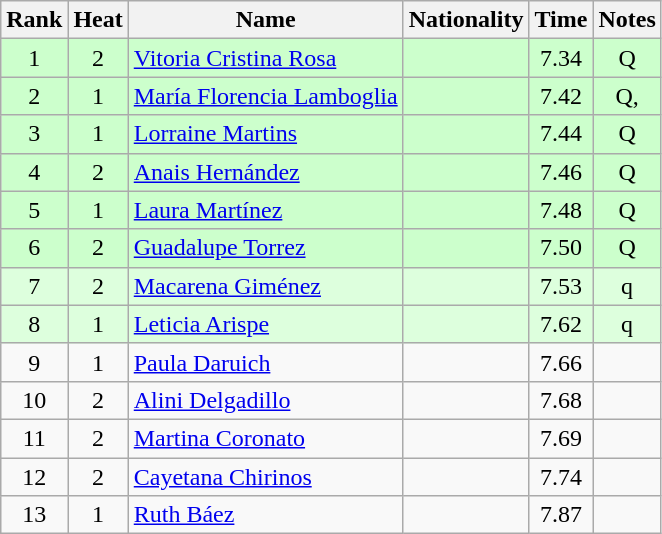<table class="wikitable sortable" style="text-align:center">
<tr>
<th>Rank</th>
<th>Heat</th>
<th>Name</th>
<th>Nationality</th>
<th>Time</th>
<th>Notes</th>
</tr>
<tr bgcolor=ccffcc>
<td>1</td>
<td>2</td>
<td align=left><a href='#'>Vitoria Cristina Rosa</a></td>
<td align=left></td>
<td>7.34</td>
<td>Q</td>
</tr>
<tr bgcolor=ccffcc>
<td>2</td>
<td>1</td>
<td align=left><a href='#'>María Florencia Lamboglia</a></td>
<td align=left></td>
<td>7.42</td>
<td>Q, </td>
</tr>
<tr bgcolor=ccffcc>
<td>3</td>
<td>1</td>
<td align=left><a href='#'>Lorraine Martins</a></td>
<td align=left></td>
<td>7.44</td>
<td>Q</td>
</tr>
<tr bgcolor=ccffcc>
<td>4</td>
<td>2</td>
<td align=left><a href='#'>Anais Hernández</a></td>
<td align=left></td>
<td>7.46</td>
<td>Q</td>
</tr>
<tr bgcolor=ccffcc>
<td>5</td>
<td>1</td>
<td align=left><a href='#'>Laura Martínez</a></td>
<td align=left></td>
<td>7.48</td>
<td>Q</td>
</tr>
<tr bgcolor=ccffcc>
<td>6</td>
<td>2</td>
<td align=left><a href='#'>Guadalupe Torrez</a></td>
<td align=left></td>
<td>7.50</td>
<td>Q</td>
</tr>
<tr bgcolor=ddffdd>
<td>7</td>
<td>2</td>
<td align=left><a href='#'>Macarena Giménez</a></td>
<td align=left></td>
<td>7.53</td>
<td>q</td>
</tr>
<tr bgcolor=ddffdd>
<td>8</td>
<td>1</td>
<td align=left><a href='#'>Leticia Arispe</a></td>
<td align=left></td>
<td>7.62</td>
<td>q</td>
</tr>
<tr>
<td>9</td>
<td>1</td>
<td align=left><a href='#'>Paula Daruich</a></td>
<td align=left></td>
<td>7.66</td>
<td></td>
</tr>
<tr>
<td>10</td>
<td>2</td>
<td align=left><a href='#'>Alini Delgadillo</a></td>
<td align=left></td>
<td>7.68</td>
<td></td>
</tr>
<tr>
<td>11</td>
<td>2</td>
<td align=left><a href='#'>Martina Coronato</a></td>
<td align=left></td>
<td>7.69</td>
<td></td>
</tr>
<tr>
<td>12</td>
<td>2</td>
<td align=left><a href='#'>Cayetana Chirinos</a></td>
<td align=left></td>
<td>7.74</td>
<td></td>
</tr>
<tr>
<td>13</td>
<td>1</td>
<td align=left><a href='#'>Ruth Báez</a></td>
<td align=left></td>
<td>7.87</td>
<td></td>
</tr>
</table>
